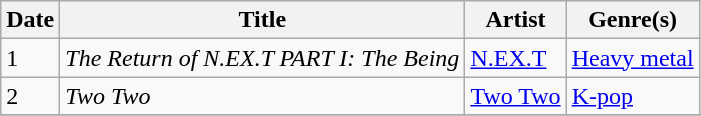<table class="wikitable" style="text-align: left;">
<tr>
<th>Date</th>
<th>Title</th>
<th>Artist</th>
<th>Genre(s)</th>
</tr>
<tr>
<td>1</td>
<td><em>The Return of N.EX.T PART I: The Being</em></td>
<td><a href='#'>N.EX.T</a></td>
<td><a href='#'>Heavy metal</a></td>
</tr>
<tr>
<td>2</td>
<td><em>Two Two</em></td>
<td><a href='#'>Two Two</a></td>
<td><a href='#'>K-pop</a></td>
</tr>
<tr>
</tr>
</table>
